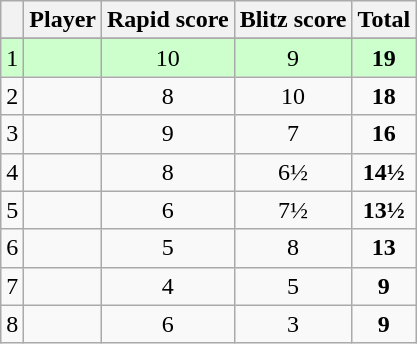<table class="wikitable" style="text-align: center;">
<tr>
<th></th>
<th>Player</th>
<th>Rapid score</th>
<th>Blitz score</th>
<th>Total</th>
</tr>
<tr>
</tr>
<tr style="background:#ccffcc;">
<td>1</td>
<td align="left"><strong></strong></td>
<td>10</td>
<td>9</td>
<td><strong>19</strong></td>
</tr>
<tr>
<td>2</td>
<td align="left"></td>
<td>8</td>
<td>10</td>
<td><strong>18</strong></td>
</tr>
<tr>
<td>3</td>
<td align="left"></td>
<td>9</td>
<td>7</td>
<td><strong>16</strong></td>
</tr>
<tr>
<td>4</td>
<td align="left"></td>
<td>8</td>
<td>6½</td>
<td><strong>14½</strong></td>
</tr>
<tr>
<td>5</td>
<td align="left"></td>
<td>6</td>
<td>7½</td>
<td><strong>13½</strong></td>
</tr>
<tr>
<td>6</td>
<td align="left"></td>
<td>5</td>
<td>8</td>
<td><strong>13</strong></td>
</tr>
<tr>
<td>7</td>
<td align="left"></td>
<td>4</td>
<td>5</td>
<td><strong>9</strong></td>
</tr>
<tr>
<td>8</td>
<td align="left"></td>
<td>6</td>
<td>3</td>
<td><strong>9</strong></td>
</tr>
</table>
